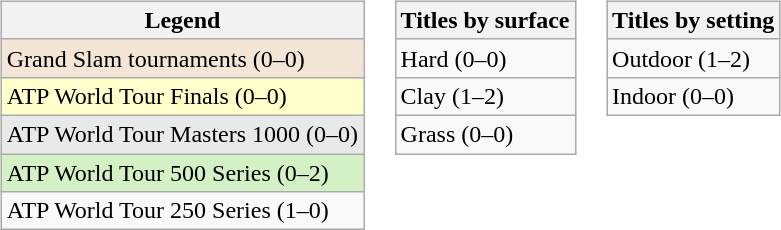<table>
<tr valign="top">
<td><br><table class="wikitable">
<tr>
<th>Legend</th>
</tr>
<tr style="background:#f3e6d7;">
<td>Grand Slam tournaments (0–0)</td>
</tr>
<tr style="background:#ffffcc;">
<td>ATP World Tour Finals (0–0)</td>
</tr>
<tr style="background:#e9e9e9;">
<td>ATP World Tour Masters 1000 (0–0)</td>
</tr>
<tr style="background:#d4f1c5;">
<td>ATP World Tour 500 Series (0–2)</td>
</tr>
<tr>
<td>ATP World Tour 250 Series (1–0)</td>
</tr>
</table>
</td>
<td><br><table class="wikitable">
<tr>
<th>Titles by surface</th>
</tr>
<tr>
<td>Hard (0–0)</td>
</tr>
<tr>
<td>Clay (1–2)</td>
</tr>
<tr>
<td>Grass (0–0)</td>
</tr>
</table>
</td>
<td><br><table class="wikitable">
<tr>
<th>Titles by setting</th>
</tr>
<tr>
<td>Outdoor (1–2)</td>
</tr>
<tr>
<td>Indoor (0–0)</td>
</tr>
</table>
</td>
</tr>
</table>
